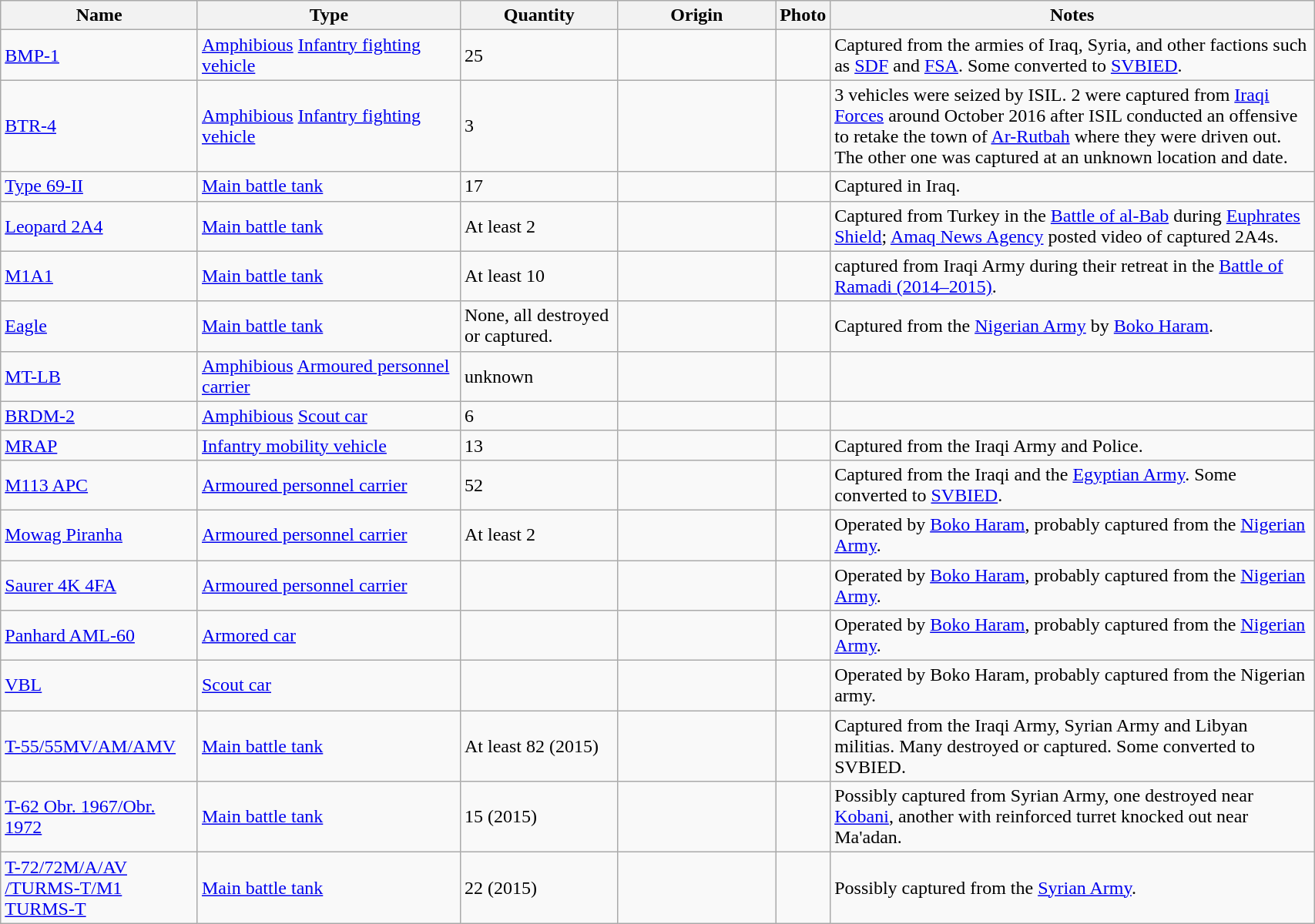<table class="wikitable" style="width:90%;">
<tr>
<th style="width:15%;">Name</th>
<th style="width:20%;">Type</th>
<th style="width:12%;">Quantity</th>
<th style="width:12%;">Origin</th>
<th>Photo</th>
<th>Notes</th>
</tr>
<tr>
<td><a href='#'>BMP-1</a></td>
<td><a href='#'>Amphibious</a> <a href='#'>Infantry fighting vehicle</a></td>
<td>25</td>
<td></td>
<td></td>
<td>Captured from the armies of Iraq, Syria, and other factions such as <a href='#'>SDF</a> and <a href='#'>FSA</a>. Some converted to <a href='#'>SVBIED</a>.</td>
</tr>
<tr>
<td><a href='#'>BTR-4</a></td>
<td><a href='#'>Amphibious</a> <a href='#'>Infantry fighting vehicle</a></td>
<td>3</td>
<td></td>
<td></td>
<td>3 vehicles were seized by ISIL. 2 were captured from <a href='#'>Iraqi Forces</a> around October 2016 after ISIL conducted an offensive to retake the town of <a href='#'>Ar-Rutbah</a> where they were driven out. The other one was captured at an unknown location and date.</td>
</tr>
<tr>
<td><a href='#'>Type 69-II</a></td>
<td><a href='#'>Main battle tank</a></td>
<td>17</td>
<td></td>
<td></td>
<td>Captured in Iraq.</td>
</tr>
<tr>
<td><a href='#'>Leopard 2A4</a></td>
<td><a href='#'>Main battle tank</a></td>
<td>At least 2</td>
<td></td>
<td></td>
<td>Captured from Turkey in the <a href='#'>Battle of al-Bab</a> during <a href='#'>Euphrates Shield</a>; <a href='#'>Amaq News Agency</a> posted video of captured 2A4s.</td>
</tr>
<tr>
<td><a href='#'>M1A1</a></td>
<td><a href='#'>Main battle tank</a></td>
<td>At least 10</td>
<td></td>
<td></td>
<td>captured from Iraqi Army during their retreat in the <a href='#'>Battle of Ramadi (2014–2015)</a>.</td>
</tr>
<tr>
<td><a href='#'>Eagle</a></td>
<td><a href='#'>Main battle tank</a></td>
<td>None, all destroyed or captured.</td>
<td></td>
<td></td>
<td>Captured from the <a href='#'>Nigerian Army</a> by <a href='#'>Boko Haram</a>.</td>
</tr>
<tr>
<td><a href='#'>MT-LB</a><br></td>
<td><a href='#'>Amphibious</a> <a href='#'>Armoured personnel carrier</a></td>
<td>unknown</td>
<td></td>
<td></td>
<td></td>
</tr>
<tr>
<td><a href='#'>BRDM-2</a></td>
<td><a href='#'>Amphibious</a> <a href='#'>Scout car</a></td>
<td>6</td>
<td></td>
<td></td>
<td></td>
</tr>
<tr>
<td><a href='#'>MRAP</a></td>
<td><a href='#'>Infantry mobility vehicle</a></td>
<td>13</td>
<td></td>
<td></td>
<td>Captured from the Iraqi Army and Police.</td>
</tr>
<tr>
<td><a href='#'>M113 APC</a></td>
<td><a href='#'>Armoured personnel carrier</a></td>
<td>52</td>
<td></td>
<td></td>
<td>Captured from the Iraqi and the <a href='#'>Egyptian Army</a>. Some converted to <a href='#'>SVBIED</a>.</td>
</tr>
<tr>
<td><a href='#'>Mowag Piranha</a></td>
<td><a href='#'>Armoured personnel carrier</a></td>
<td>At least 2</td>
<td></td>
<td></td>
<td>Operated by <a href='#'>Boko Haram</a>, probably captured from the <a href='#'>Nigerian Army</a>.</td>
</tr>
<tr>
<td><a href='#'>Saurer 4K 4FA</a></td>
<td><a href='#'>Armoured personnel carrier</a></td>
<td></td>
<td></td>
<td></td>
<td>Operated by <a href='#'>Boko Haram</a>, probably captured from the <a href='#'>Nigerian Army</a>.</td>
</tr>
<tr>
<td><a href='#'>Panhard AML-60</a></td>
<td><a href='#'>Armored car</a></td>
<td></td>
<td></td>
<td></td>
<td>Operated by <a href='#'>Boko Haram</a>, probably captured from the <a href='#'>Nigerian Army</a>.</td>
</tr>
<tr>
<td><a href='#'>VBL</a></td>
<td><a href='#'>Scout car</a></td>
<td></td>
<td></td>
<td></td>
<td>Operated by Boko Haram, probably captured from the Nigerian army.</td>
</tr>
<tr>
<td><a href='#'>T-55/55MV/AM/AMV</a></td>
<td><a href='#'>Main battle tank</a></td>
<td>At least 82 (2015)</td>
<td></td>
<td></td>
<td>Captured from the Iraqi Army, Syrian Army and Libyan militias. Many destroyed or captured. Some converted to SVBIED.</td>
</tr>
<tr>
<td><a href='#'>T-62 Obr. 1967/Obr. 1972</a></td>
<td><a href='#'>Main battle tank</a></td>
<td>15 (2015)</td>
<td></td>
<td></td>
<td>Possibly captured from Syrian Army, one destroyed near <a href='#'>Kobani</a>, another with reinforced turret knocked out near Ma'adan.</td>
</tr>
<tr>
<td><a href='#'>T-72/72M/A/AV /TURMS-T/M1 TURMS-T</a></td>
<td><a href='#'>Main battle tank</a></td>
<td>22 (2015)</td>
<td></td>
<td></td>
<td>Possibly captured from the <a href='#'>Syrian Army</a>.</td>
</tr>
</table>
